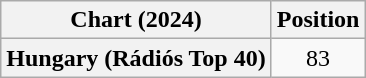<table class="wikitable sortable plainrowheaders" style="text-align:center">
<tr>
<th scope="col">Chart (2024)</th>
<th scope="col">Position</th>
</tr>
<tr>
<th scope="row">Hungary (Rádiós Top 40)</th>
<td>83</td>
</tr>
</table>
